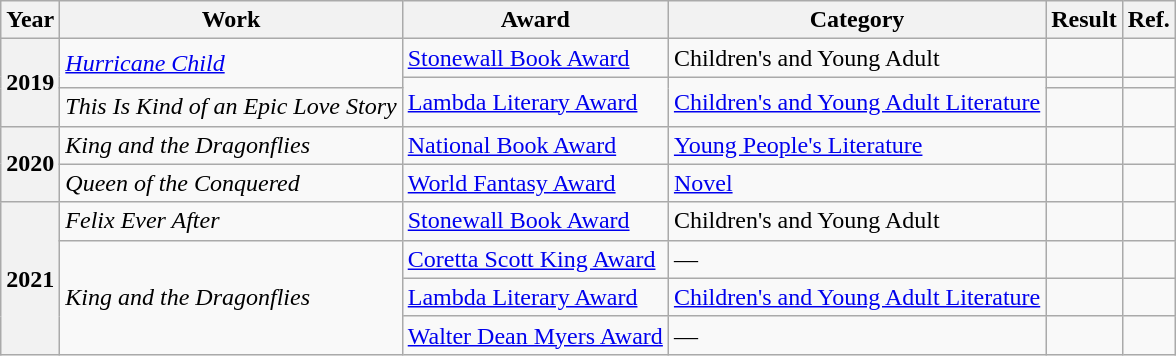<table class="wikitable sortable">
<tr>
<th>Year</th>
<th>Work</th>
<th>Award</th>
<th>Category</th>
<th>Result</th>
<th>Ref.</th>
</tr>
<tr>
<th rowspan="3">2019</th>
<td rowspan="2"><em><a href='#'>Hurricane Child</a></em></td>
<td><a href='#'>Stonewall Book Award</a></td>
<td (Children's and Young Adult Literature)>Children's and Young Adult</td>
<td></td>
<td></td>
</tr>
<tr>
<td rowspan="2"><a href='#'>Lambda Literary Award</a></td>
<td rowspan="2"><a href='#'>Children's and Young Adult Literature</a></td>
<td></td>
<td></td>
</tr>
<tr>
<td><em>This Is Kind of an Epic Love Story</em></td>
<td></td>
<td></td>
</tr>
<tr>
<th rowspan="2">2020</th>
<td><em>King and the Dragonflies</em></td>
<td><a href='#'>National Book Award</a></td>
<td><a href='#'>Young People's Literature</a></td>
<td></td>
<td></td>
</tr>
<tr>
<td><em>Queen of the Conquered</em></td>
<td><a href='#'>World Fantasy Award</a></td>
<td><a href='#'>Novel</a></td>
<td></td>
<td></td>
</tr>
<tr>
<th rowspan="4">2021</th>
<td><em>Felix Ever After</em></td>
<td><a href='#'>Stonewall Book Award</a></td>
<td (Children's and Young Adult Literature)>Children's and Young Adult</td>
<td></td>
<td></td>
</tr>
<tr>
<td rowspan="3"><em>King and the Dragonflies</em></td>
<td><a href='#'>Coretta Scott King Award</a></td>
<td —>—</td>
<td></td>
<td></td>
</tr>
<tr>
<td><a href='#'>Lambda Literary Award</a></td>
<td><a href='#'>Children's and Young Adult Literature</a></td>
<td></td>
<td></td>
</tr>
<tr>
<td><a href='#'>Walter Dean Myers Award</a></td>
<td —>—</td>
<td></td>
<td></td>
</tr>
</table>
